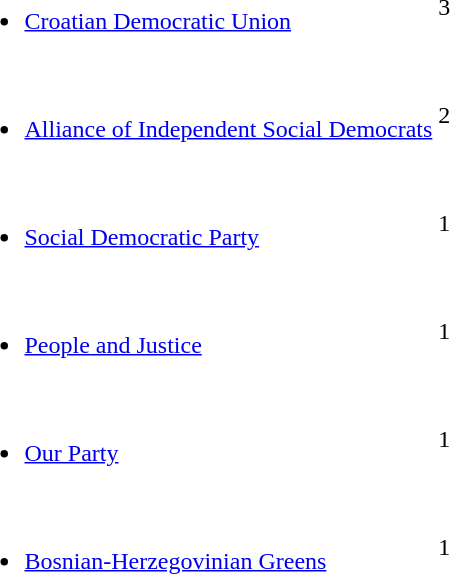<table>
<tr>
<td><br><ul><li><a href='#'>Croatian Democratic Union</a></li></ul></td>
<td><div>3</div></td>
</tr>
<tr>
<td><br><ul><li><a href='#'>Alliance of Independent Social Democrats</a></li></ul></td>
<td><div>2</div></td>
</tr>
<tr>
<td><br><ul><li><a href='#'>Social Democratic Party</a></li></ul></td>
<td><div>1</div></td>
</tr>
<tr>
<td><br><ul><li><a href='#'>People and Justice</a></li></ul></td>
<td><div>1</div></td>
</tr>
<tr>
<td><br><ul><li><a href='#'>Our Party</a></li></ul></td>
<td><div>1</div></td>
</tr>
<tr>
<td><br><ul><li><a href='#'>Bosnian-Herzegovinian Greens</a></li></ul></td>
<td><div>1</div></td>
</tr>
</table>
